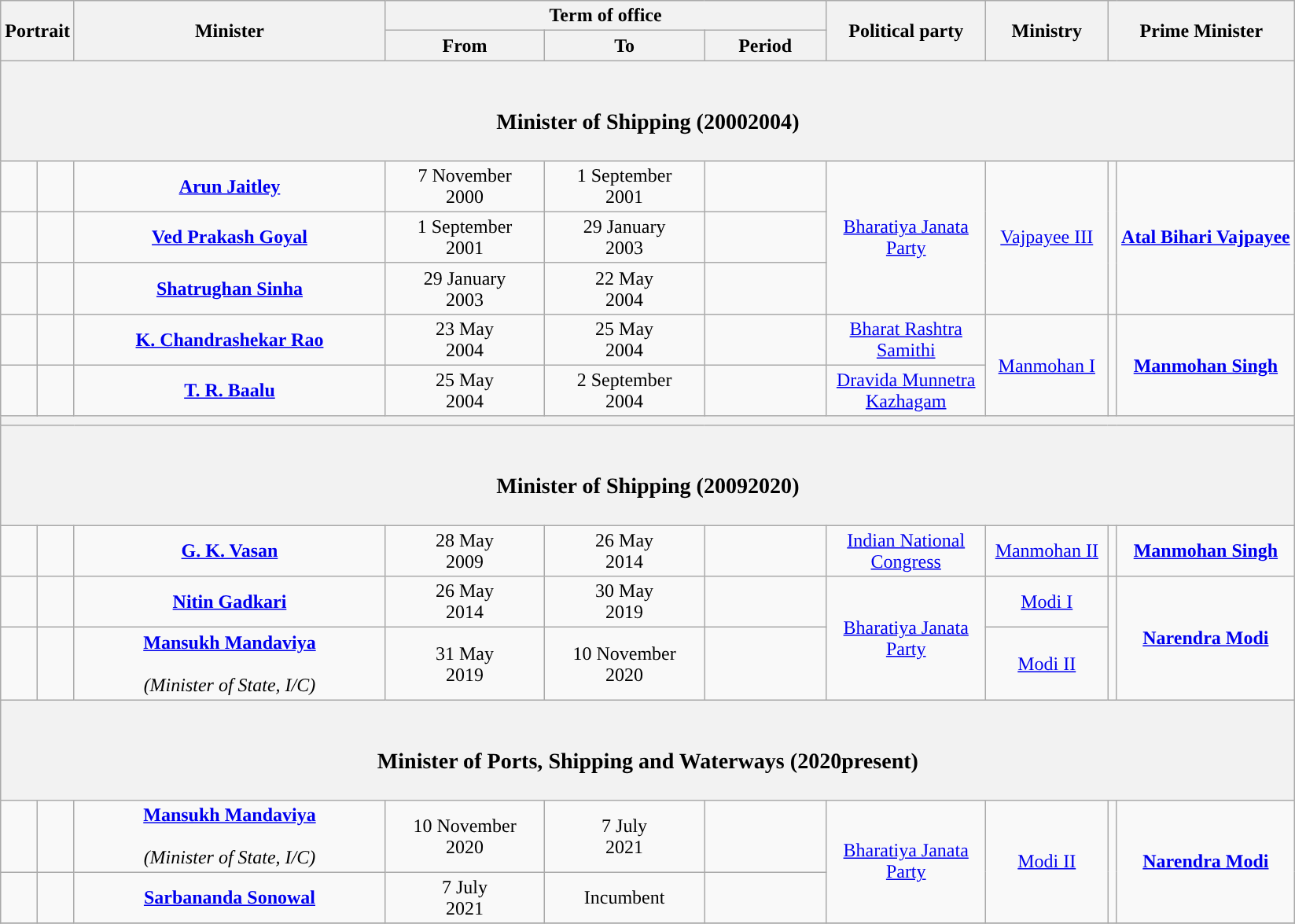<table class="wikitable" style="text-align:center">
<tr>
<th rowspan="2" colspan="2">Portrait</th>
<th rowspan="2" style="width:16em">Minister<br></th>
<th colspan="3">Term of office</th>
<th rowspan="2" style="width:8em">Political party</th>
<th rowspan="2" style="width:6em">Ministry</th>
<th rowspan="2" colspan="2">Prime Minister</th>
</tr>
<tr>
<th style="width:8em">From</th>
<th style="width:8em">To</th>
<th style="width:6em">Period</th>
</tr>
<tr>
<th colspan="10"><br><h3>Minister of Shipping (20002004)</h3></th>
</tr>
<tr>
<td></td>
<td></td>
<td><strong><a href='#'>Arun Jaitley</a></strong><br></td>
<td>7 November<br>2000</td>
<td>1 September<br>2001</td>
<td><strong></strong></td>
<td rowspan="3"><a href='#'>Bharatiya Janata Party</a></td>
<td rowspan="3"><a href='#'>Vajpayee III</a></td>
<td rowspan="3"></td>
<td rowspan="3" style="width:9em"><strong><a href='#'>Atal Bihari Vajpayee</a></strong></td>
</tr>
<tr>
<td></td>
<td></td>
<td><strong><a href='#'>Ved Prakash Goyal</a></strong><br></td>
<td>1 September<br>2001</td>
<td>29 January<br>2003</td>
<td><strong></strong></td>
</tr>
<tr>
<td></td>
<td></td>
<td><strong><a href='#'>Shatrughan Sinha</a></strong><br></td>
<td>29 January<br>2003</td>
<td>22 May<br>2004</td>
<td><strong></strong></td>
</tr>
<tr>
<td></td>
<td></td>
<td><strong><a href='#'>K. Chandrashekar Rao</a></strong><br></td>
<td>23 May<br>2004</td>
<td>25 May<br>2004</td>
<td><strong></strong></td>
<td><a href='#'>Bharat Rashtra Samithi</a></td>
<td rowspan="2"><a href='#'>Manmohan I</a></td>
<td rowspan="2"></td>
<td rowspan="2"><strong><a href='#'>Manmohan Singh</a></strong></td>
</tr>
<tr>
<td></td>
<td></td>
<td><strong><a href='#'>T. R. Baalu</a></strong><br></td>
<td>25 May<br>2004</td>
<td>2 September<br>2004</td>
<td><strong></strong></td>
<td><a href='#'>Dravida Munnetra Kazhagam</a></td>
</tr>
<tr>
<th colspan="10"></th>
</tr>
<tr>
<th colspan="10"><br><h3>Minister of Shipping (20092020)</h3></th>
</tr>
<tr>
<td></td>
<td></td>
<td><strong><a href='#'>G. K. Vasan</a></strong><br></td>
<td>28 May<br>2009</td>
<td>26 May<br>2014</td>
<td><strong></strong></td>
<td><a href='#'>Indian National Congress</a></td>
<td><a href='#'>Manmohan II</a></td>
<td></td>
<td><strong><a href='#'>Manmohan Singh</a></strong></td>
</tr>
<tr>
<td></td>
<td></td>
<td><strong><a href='#'>Nitin Gadkari</a></strong><br></td>
<td>26 May<br>2014</td>
<td>30 May<br>2019</td>
<td><strong></strong></td>
<td rowspan="2"><a href='#'>Bharatiya Janata Party</a></td>
<td><a href='#'>Modi I</a></td>
<td rowspan="2"></td>
<td rowspan="2"><strong><a href='#'>Narendra Modi</a></strong></td>
</tr>
<tr>
<td></td>
<td></td>
<td><strong><a href='#'>Mansukh Mandaviya</a></strong><br><br><em>(Minister of State, I/C)</em></td>
<td>31 May<br>2019</td>
<td>10 November<br>2020</td>
<td><strong></strong></td>
<td><a href='#'>Modi II</a></td>
</tr>
<tr>
<th colspan="10"><br><h3>Minister of Ports, Shipping and Waterways (2020present)</h3></th>
</tr>
<tr>
<td></td>
<td></td>
<td><strong><a href='#'>Mansukh Mandaviya</a></strong><br><br><em>(Minister of State, I/C)</em></td>
<td>10 November<br>2020</td>
<td>7 July<br>2021</td>
<td><strong></strong></td>
<td rowspan="2"><a href='#'>Bharatiya Janata Party</a></td>
<td rowspan="2"><a href='#'>Modi II</a></td>
<td rowspan="2"></td>
<td rowspan="2"><strong><a href='#'>Narendra Modi</a></strong></td>
</tr>
<tr>
<td></td>
<td></td>
<td><strong><a href='#'>Sarbananda Sonowal</a></strong><br></td>
<td>7 July<br>2021</td>
<td>Incumbent</td>
<td><strong></strong></td>
</tr>
<tr>
</tr>
</table>
